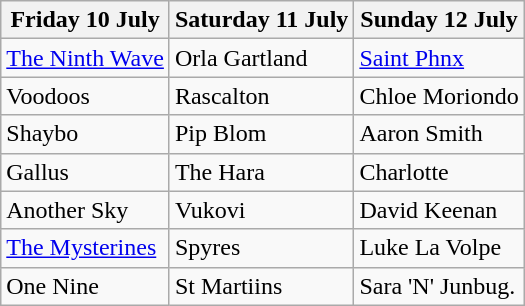<table class="wikitable">
<tr>
<th>Friday 10 July</th>
<th>Saturday 11 July</th>
<th>Sunday 12 July</th>
</tr>
<tr>
<td><a href='#'>The Ninth Wave</a></td>
<td>Orla Gartland</td>
<td><a href='#'>Saint Phnx</a></td>
</tr>
<tr>
<td>Voodoos</td>
<td>Rascalton</td>
<td>Chloe Moriondo</td>
</tr>
<tr>
<td>Shaybo</td>
<td>Pip Blom</td>
<td>Aaron Smith</td>
</tr>
<tr>
<td>Gallus</td>
<td>The Hara</td>
<td>Charlotte</td>
</tr>
<tr>
<td>Another Sky</td>
<td>Vukovi</td>
<td>David Keenan</td>
</tr>
<tr>
<td><a href='#'>The Mysterines</a></td>
<td>Spyres</td>
<td>Luke La Volpe</td>
</tr>
<tr>
<td>One Nine</td>
<td>St Martiins</td>
<td>Sara 'N' Junbug.</td>
</tr>
</table>
